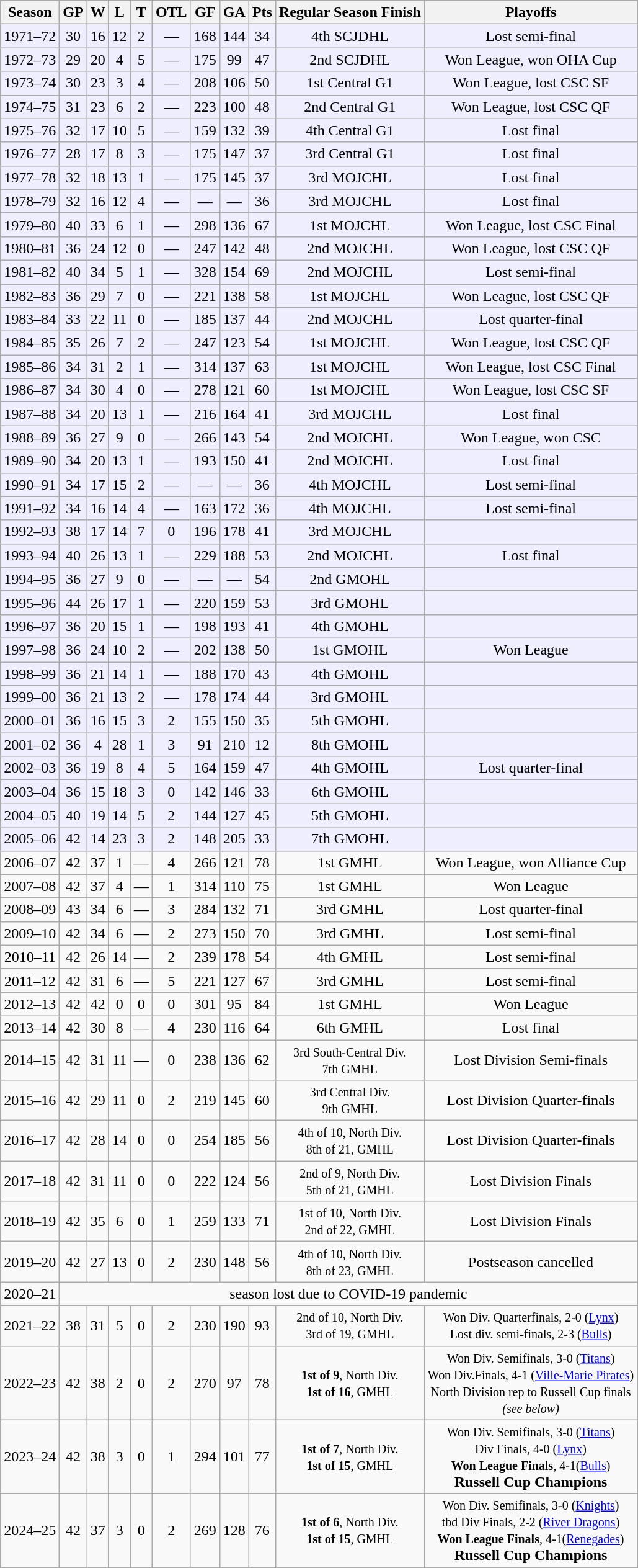<table class="wikitable" style="text-align:center">
<tr>
<th>Season</th>
<th>GP</th>
<th>W</th>
<th>L</th>
<th>T</th>
<th>OTL</th>
<th>GF</th>
<th>GA</th>
<th>Pts</th>
<th>Regular Season Finish</th>
<th>Playoffs</th>
</tr>
<tr bgcolor="#eeeeff">
<td>1971–72</td>
<td>30</td>
<td>16</td>
<td>12</td>
<td>2</td>
<td>—</td>
<td>168</td>
<td>144</td>
<td>34</td>
<td>4th SCJDHL</td>
<td>Lost semi-final</td>
</tr>
<tr bgcolor="#eeeeff">
<td>1972–73</td>
<td>29</td>
<td>20</td>
<td>4</td>
<td>5</td>
<td>—</td>
<td>175</td>
<td>99</td>
<td>47</td>
<td>2nd SCJDHL</td>
<td>Won League, won OHA Cup</td>
</tr>
<tr bgcolor="#eeeeff">
<td>1973–74</td>
<td>30</td>
<td>23</td>
<td>3</td>
<td>4</td>
<td>—</td>
<td>208</td>
<td>106</td>
<td>50</td>
<td>1st Central G1</td>
<td>Won League, lost CSC SF</td>
</tr>
<tr bgcolor="#eeeeff">
<td>1974–75</td>
<td>31</td>
<td>23</td>
<td>6</td>
<td>2</td>
<td>—</td>
<td>223</td>
<td>100</td>
<td>48</td>
<td>2nd Central G1</td>
<td>Won League, lost CSC QF</td>
</tr>
<tr bgcolor="#eeeeff">
<td>1975–76</td>
<td>32</td>
<td>17</td>
<td>10</td>
<td>5</td>
<td>—</td>
<td>159</td>
<td>132</td>
<td>39</td>
<td>4th Central G1</td>
<td>Lost final</td>
</tr>
<tr bgcolor="#eeeeff">
<td>1976–77</td>
<td>28</td>
<td>17</td>
<td>8</td>
<td>3</td>
<td>—</td>
<td>175</td>
<td>147</td>
<td>37</td>
<td>3rd Central G1</td>
<td>Lost final</td>
</tr>
<tr bgcolor="#eeeeff">
<td>1977–78</td>
<td>32</td>
<td>18</td>
<td>13</td>
<td>1</td>
<td>—</td>
<td>175</td>
<td>145</td>
<td>37</td>
<td>3rd MOJCHL</td>
<td>Lost final</td>
</tr>
<tr bgcolor="#eeeeff">
<td>1978–79</td>
<td>32</td>
<td>16</td>
<td>12</td>
<td>4</td>
<td>—</td>
<td>—</td>
<td>—</td>
<td>36</td>
<td>3rd MOJCHL</td>
<td>Lost final</td>
</tr>
<tr bgcolor="#eeeeff">
<td>1979–80</td>
<td>40</td>
<td>33</td>
<td>6</td>
<td>1</td>
<td>—</td>
<td>298</td>
<td>136</td>
<td>67</td>
<td>1st MOJCHL</td>
<td>Won League, lost CSC Final</td>
</tr>
<tr bgcolor="#eeeeff">
<td>1980–81</td>
<td>36</td>
<td>24</td>
<td>12</td>
<td>0</td>
<td>—</td>
<td>247</td>
<td>142</td>
<td>48</td>
<td>2nd MOJCHL</td>
<td>Won League, lost CSC QF</td>
</tr>
<tr bgcolor="#eeeeff">
<td>1981–82</td>
<td>40</td>
<td>34</td>
<td>5</td>
<td>1</td>
<td>—</td>
<td>328</td>
<td>154</td>
<td>69</td>
<td>2nd MOJCHL</td>
<td>Lost semi-final</td>
</tr>
<tr bgcolor="#eeeeff">
<td>1982–83</td>
<td>36</td>
<td>29</td>
<td>7</td>
<td>0</td>
<td>—</td>
<td>221</td>
<td>138</td>
<td>58</td>
<td>1st MOJCHL</td>
<td>Won League, lost CSC QF</td>
</tr>
<tr bgcolor="#eeeeff">
<td>1983–84</td>
<td>33</td>
<td>22</td>
<td>11</td>
<td>0</td>
<td>—</td>
<td>185</td>
<td>137</td>
<td>44</td>
<td>2nd MOJCHL</td>
<td>Lost quarter-final</td>
</tr>
<tr bgcolor="#eeeeff">
<td>1984–85</td>
<td>35</td>
<td>26</td>
<td>7</td>
<td>2</td>
<td>—</td>
<td>247</td>
<td>123</td>
<td>54</td>
<td>1st MOJCHL</td>
<td>Won League, lost CSC QF</td>
</tr>
<tr bgcolor="#eeeeff">
<td>1985–86</td>
<td>34</td>
<td>31</td>
<td>2</td>
<td>1</td>
<td>—</td>
<td>314</td>
<td>137</td>
<td>63</td>
<td>1st MOJCHL</td>
<td>Won League, lost CSC Final</td>
</tr>
<tr bgcolor="#eeeeff">
<td>1986–87</td>
<td>34</td>
<td>30</td>
<td>4</td>
<td>0</td>
<td>—</td>
<td>278</td>
<td>121</td>
<td>60</td>
<td>1st MOJCHL</td>
<td>Won League, lost CSC SF</td>
</tr>
<tr bgcolor="#eeeeff">
<td>1987–88</td>
<td>34</td>
<td>20</td>
<td>13</td>
<td>1</td>
<td>—</td>
<td>216</td>
<td>164</td>
<td>41</td>
<td>3rd MOJCHL</td>
<td>Lost final</td>
</tr>
<tr bgcolor="#eeeeff">
<td>1988–89</td>
<td>36</td>
<td>27</td>
<td>9</td>
<td>0</td>
<td>—</td>
<td>266</td>
<td>143</td>
<td>54</td>
<td>2nd MOJCHL</td>
<td>Won League, won CSC</td>
</tr>
<tr bgcolor="#eeeeff">
<td>1989–90</td>
<td>34</td>
<td>20</td>
<td>13</td>
<td>1</td>
<td>—</td>
<td>193</td>
<td>150</td>
<td>41</td>
<td>2nd MOJCHL</td>
<td>Lost final</td>
</tr>
<tr bgcolor="#eeeeff">
<td>1990–91</td>
<td>34</td>
<td>17</td>
<td>15</td>
<td>2</td>
<td>—</td>
<td>—</td>
<td>—</td>
<td>36</td>
<td>4th MOJCHL</td>
<td>Lost semi-final</td>
</tr>
<tr bgcolor="#eeeeff">
<td>1991–92</td>
<td>34</td>
<td>16</td>
<td>14</td>
<td>4</td>
<td>—</td>
<td>163</td>
<td>172</td>
<td>36</td>
<td>4th MOJCHL</td>
<td>Lost semi-final</td>
</tr>
<tr bgcolor="#eeeeff">
<td>1992–93</td>
<td>38</td>
<td>17</td>
<td>14</td>
<td>7</td>
<td>0</td>
<td>196</td>
<td>178</td>
<td>41</td>
<td>3rd MOJCHL</td>
<td></td>
</tr>
<tr bgcolor="#eeeeff">
<td>1993–94</td>
<td>40</td>
<td>26</td>
<td>13</td>
<td>1</td>
<td>—</td>
<td>229</td>
<td>188</td>
<td>53</td>
<td>2nd MOJCHL</td>
<td>Lost final</td>
</tr>
<tr bgcolor="#eeeeff">
<td>1994–95</td>
<td>36</td>
<td>27</td>
<td>9</td>
<td>0</td>
<td>—</td>
<td>—</td>
<td>—</td>
<td>54</td>
<td>2nd GMOHL</td>
<td></td>
</tr>
<tr bgcolor="#eeeeff">
<td>1995–96</td>
<td>44</td>
<td>26</td>
<td>17</td>
<td>1</td>
<td>—</td>
<td>220</td>
<td>159</td>
<td>53</td>
<td>3rd GMOHL</td>
<td></td>
</tr>
<tr bgcolor="#eeeeff">
<td>1996–97</td>
<td>36</td>
<td>20</td>
<td>15</td>
<td>1</td>
<td>—</td>
<td>198</td>
<td>193</td>
<td>41</td>
<td>4th GMOHL</td>
<td></td>
</tr>
<tr bgcolor="#eeeeff">
<td>1997–98</td>
<td>36</td>
<td>24</td>
<td>10</td>
<td>2</td>
<td>—</td>
<td>202</td>
<td>138</td>
<td>50</td>
<td>1st GMOHL</td>
<td>Won League</td>
</tr>
<tr bgcolor="#eeeeff">
<td>1998–99</td>
<td>36</td>
<td>21</td>
<td>14</td>
<td>1</td>
<td>—</td>
<td>188</td>
<td>170</td>
<td>43</td>
<td>4th GMOHL</td>
<td></td>
</tr>
<tr bgcolor="#eeeeff">
<td>1999–00</td>
<td>36</td>
<td>21</td>
<td>13</td>
<td>2</td>
<td>—</td>
<td>178</td>
<td>174</td>
<td>44</td>
<td>3rd GMOHL</td>
<td></td>
</tr>
<tr bgcolor="#eeeeff">
<td>2000–01</td>
<td>36</td>
<td>16</td>
<td>15</td>
<td>3</td>
<td>2</td>
<td>155</td>
<td>150</td>
<td>35</td>
<td>5th GMOHL</td>
<td></td>
</tr>
<tr bgcolor="#eeeeff">
<td>2001–02</td>
<td>36</td>
<td>4</td>
<td>28</td>
<td>1</td>
<td>3</td>
<td>91</td>
<td>210</td>
<td>12</td>
<td>8th GMOHL</td>
<td></td>
</tr>
<tr bgcolor="#eeeeff">
<td>2002–03</td>
<td>36</td>
<td>19</td>
<td>8</td>
<td>4</td>
<td>5</td>
<td>164</td>
<td>159</td>
<td>47</td>
<td>4th GMOHL</td>
<td>Lost quarter-final</td>
</tr>
<tr bgcolor="#eeeeff">
<td>2003–04</td>
<td>36</td>
<td>15</td>
<td>18</td>
<td>3</td>
<td>0</td>
<td>142</td>
<td>146</td>
<td>33</td>
<td>6th GMOHL</td>
<td></td>
</tr>
<tr bgcolor="#eeeeff">
<td>2004–05</td>
<td>40</td>
<td>19</td>
<td>14</td>
<td>5</td>
<td>2</td>
<td>144</td>
<td>127</td>
<td>45</td>
<td>5th GMOHL</td>
<td></td>
</tr>
<tr bgcolor="#eeeeff">
<td>2005–06</td>
<td>42</td>
<td>14</td>
<td>23</td>
<td>3</td>
<td>2</td>
<td>148</td>
<td>205</td>
<td>33</td>
<td>7th GMOHL</td>
<td></td>
</tr>
<tr>
<td>2006–07</td>
<td>42</td>
<td>37</td>
<td>1</td>
<td>—</td>
<td>4</td>
<td>266</td>
<td>121</td>
<td>78</td>
<td>1st GMHL</td>
<td>Won League, won Alliance Cup</td>
</tr>
<tr>
<td>2007–08</td>
<td>42</td>
<td>37</td>
<td>4</td>
<td>—</td>
<td>1</td>
<td>314</td>
<td>110</td>
<td>75</td>
<td>1st GMHL</td>
<td>Won League</td>
</tr>
<tr>
<td>2008–09</td>
<td>43</td>
<td>34</td>
<td>6</td>
<td>—</td>
<td>3</td>
<td>284</td>
<td>132</td>
<td>71</td>
<td>3rd GMHL</td>
<td>Lost quarter-final</td>
</tr>
<tr>
<td>2009–10</td>
<td>42</td>
<td>34</td>
<td>6</td>
<td>—</td>
<td>2</td>
<td>273</td>
<td>150</td>
<td>70</td>
<td>3rd GMHL</td>
<td>Lost semi-final</td>
</tr>
<tr>
<td>2010–11</td>
<td>42</td>
<td>26</td>
<td>14</td>
<td>—</td>
<td>2</td>
<td>239</td>
<td>178</td>
<td>54</td>
<td>4th GMHL</td>
<td>Lost semi-final</td>
</tr>
<tr>
<td>2011–12</td>
<td>42</td>
<td>31</td>
<td>6</td>
<td>—</td>
<td>5</td>
<td>221</td>
<td>127</td>
<td>67</td>
<td>3rd GMHL</td>
<td>Lost semi-final</td>
</tr>
<tr>
<td>2012–13</td>
<td>42</td>
<td>42</td>
<td>0</td>
<td>0</td>
<td>0</td>
<td>301</td>
<td>95</td>
<td>84</td>
<td>1st GMHL</td>
<td>Won League</td>
</tr>
<tr>
<td>2013–14</td>
<td>42</td>
<td>30</td>
<td>8</td>
<td>—</td>
<td>4</td>
<td>230</td>
<td>116</td>
<td>64</td>
<td>6th GMHL</td>
<td>Lost final</td>
</tr>
<tr>
<td>2014–15</td>
<td>42</td>
<td>31</td>
<td>11</td>
<td>—</td>
<td>0</td>
<td>238</td>
<td>136</td>
<td>62</td>
<td><small>3rd South-Central Div.<br>7th GMHL</small></td>
<td>Lost Division Semi-finals</td>
</tr>
<tr>
<td>2015–16</td>
<td>42</td>
<td>29</td>
<td>11</td>
<td>0</td>
<td>2</td>
<td>219</td>
<td>145</td>
<td>60</td>
<td><small>3rd Central Div.<br>9th GMHL</small></td>
<td>Lost Division Quarter-finals</td>
</tr>
<tr>
<td>2016–17</td>
<td>42</td>
<td>28</td>
<td>14</td>
<td>0</td>
<td>0</td>
<td>254</td>
<td>185</td>
<td>56</td>
<td><small>4th of 10, North Div.<br>8th of 21, GMHL</small></td>
<td>Lost Division Quarter-finals</td>
</tr>
<tr>
<td>2017–18</td>
<td>42</td>
<td>31</td>
<td>11</td>
<td>0</td>
<td>0</td>
<td>222</td>
<td>124</td>
<td>56</td>
<td><small>2nd of 9, North Div.<br>5th of 21, GMHL</small></td>
<td>Lost Division Finals</td>
</tr>
<tr>
<td>2018–19</td>
<td>42</td>
<td>35</td>
<td>6</td>
<td>0</td>
<td>1</td>
<td>259</td>
<td>133</td>
<td>71</td>
<td><small>1st of 10, North Div.<br>2nd of 22, GMHL</small></td>
<td>Lost Division Finals</td>
</tr>
<tr>
<td>2019–20</td>
<td>42</td>
<td>27</td>
<td>13</td>
<td>0</td>
<td>2</td>
<td>230</td>
<td>148</td>
<td>56</td>
<td><small>4th of 10, North Div.<br>8th of 23, GMHL</small></td>
<td>Postseason cancelled</td>
</tr>
<tr>
<td>2020–21</td>
<td colspan="10">season lost due to COVID-19 pandemic</td>
</tr>
<tr>
<td>2021–22</td>
<td>38</td>
<td>31</td>
<td>5</td>
<td>0</td>
<td>2</td>
<td>230</td>
<td>190</td>
<td>93</td>
<td><small>2nd of 10, North Div.<br>3rd of 19, GMHL</small></td>
<td><small>Won Div. Quarterfinals, 2-0 (<a href='#'>Lynx</a>)<br>Lost div. semi-finals, 2-3 (<a href='#'>Bulls</a>)</small></td>
</tr>
<tr>
<td>2022–23</td>
<td>42</td>
<td>38</td>
<td>2</td>
<td>0</td>
<td>2</td>
<td>270</td>
<td>97</td>
<td>78</td>
<td><small><strong>1st of 9</strong>, North Div.<br><strong>1st of 16</strong>, GMHL</small></td>
<td><small>Won Div. Semifinals, 3-0 (<a href='#'>Titans</a>)<br>Won Div.Finals, 4-1 (<a href='#'>Ville-Marie Pirates</a>)<br>North Division rep to Russell Cup finals<br><em>(see below)</em></small></td>
</tr>
<tr>
<td>2023–24</td>
<td>42</td>
<td>38</td>
<td>3</td>
<td>0</td>
<td>1</td>
<td>294</td>
<td>101</td>
<td>77</td>
<td><small><strong>1st of 7</strong>, North Div.<br><strong>1st of 15</strong>, GMHL</small></td>
<td><small>Won Div. Semifinals, 3-0 (<a href='#'>Titans</a>)<br>Div Finals, 4-0 (<a href='#'>Lynx</a>)<br><strong>Won League Finals</strong>, 4-1(<a href='#'>Bulls</a>)</small><br><strong>Russell Cup Champions</strong></td>
</tr>
<tr>
<td>2024–25</td>
<td>42</td>
<td>37</td>
<td>3</td>
<td>0</td>
<td>2</td>
<td>269</td>
<td>128</td>
<td>76</td>
<td><small><strong>1st of 6</strong>, North Div.<br><strong>1st of 15</strong>, GMHL</small></td>
<td><small>Won Div. Semifinals, 3-0 (<a href='#'>Knights</a>)<br>tbd Div Finals, 2-2 (<a href='#'>River Dragons</a>)<br><strong>Won League Finals</strong>, 4-1(<a href='#'>Renegades</a>)</small><br><strong>Russell Cup Champions</strong></td>
</tr>
</table>
